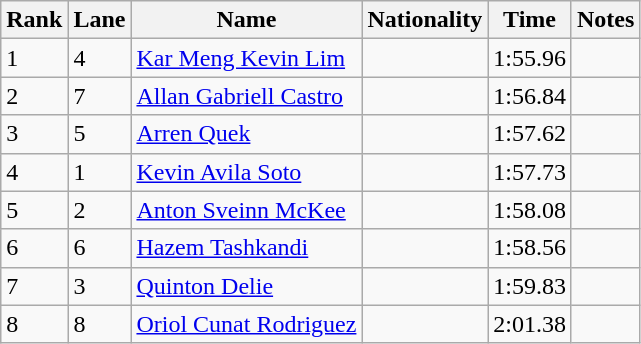<table class="wikitable">
<tr>
<th>Rank</th>
<th>Lane</th>
<th>Name</th>
<th>Nationality</th>
<th>Time</th>
<th>Notes</th>
</tr>
<tr>
<td>1</td>
<td>4</td>
<td><a href='#'>Kar Meng Kevin Lim</a></td>
<td></td>
<td>1:55.96</td>
<td></td>
</tr>
<tr>
<td>2</td>
<td>7</td>
<td><a href='#'>Allan Gabriell Castro</a></td>
<td></td>
<td>1:56.84</td>
<td></td>
</tr>
<tr>
<td>3</td>
<td>5</td>
<td><a href='#'>Arren Quek</a></td>
<td></td>
<td>1:57.62</td>
<td></td>
</tr>
<tr>
<td>4</td>
<td>1</td>
<td><a href='#'>Kevin Avila Soto</a></td>
<td></td>
<td>1:57.73</td>
<td></td>
</tr>
<tr>
<td>5</td>
<td>2</td>
<td><a href='#'>Anton Sveinn McKee</a></td>
<td></td>
<td>1:58.08</td>
<td></td>
</tr>
<tr>
<td>6</td>
<td>6</td>
<td><a href='#'>Hazem Tashkandi</a></td>
<td></td>
<td>1:58.56</td>
<td></td>
</tr>
<tr>
<td>7</td>
<td>3</td>
<td><a href='#'>Quinton Delie</a></td>
<td></td>
<td>1:59.83</td>
<td></td>
</tr>
<tr>
<td>8</td>
<td>8</td>
<td><a href='#'>Oriol Cunat Rodriguez</a></td>
<td></td>
<td>2:01.38</td>
<td></td>
</tr>
</table>
